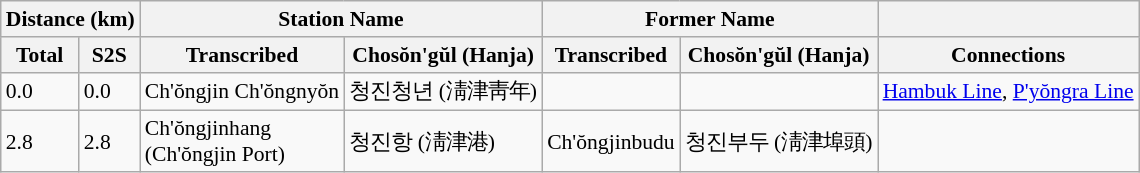<table class="wikitable" style="font-size:90%;">
<tr>
<th colspan="2">Distance (km)</th>
<th colspan="2">Station Name</th>
<th colspan="2">Former Name</th>
<th></th>
</tr>
<tr>
<th>Total</th>
<th>S2S</th>
<th>Transcribed</th>
<th>Chosŏn'gŭl (Hanja)</th>
<th>Transcribed</th>
<th>Chosŏn'gŭl (Hanja)</th>
<th>Connections</th>
</tr>
<tr>
<td>0.0</td>
<td>0.0</td>
<td>Ch'ŏngjin Ch'ŏngnyŏn</td>
<td>청진청년 (淸津靑年)</td>
<td></td>
<td></td>
<td><a href='#'>Hambuk Line</a>, <a href='#'>P'yŏngra Line</a></td>
</tr>
<tr>
<td>2.8</td>
<td>2.8</td>
<td>Ch'ŏngjinhang<br>(Ch'ŏngjin Port)</td>
<td>청진항 (淸津港)</td>
<td>Ch'ŏngjinbudu</td>
<td>청진부두 (淸津埠頭)</td>
<td></td>
</tr>
</table>
